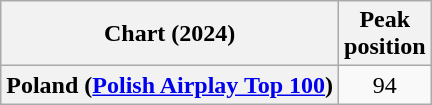<table class="wikitable plainrowheaders" style="text-align:center">
<tr>
<th>Chart (2024)</th>
<th>Peak<br>position</th>
</tr>
<tr>
<th scope="row">Poland (<a href='#'>Polish Airplay Top 100</a>)</th>
<td>94</td>
</tr>
</table>
